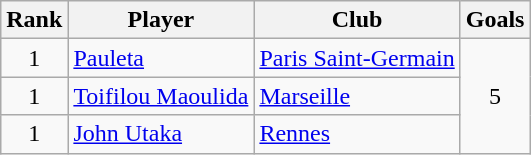<table class="wikitable" style="text-align:center">
<tr>
<th>Rank</th>
<th>Player</th>
<th>Club</th>
<th>Goals</th>
</tr>
<tr>
<td>1</td>
<td style="text-align:left;"> <a href='#'>Pauleta</a></td>
<td style="text-align:left;"><a href='#'>Paris Saint-Germain</a></td>
<td rowspan="3">5</td>
</tr>
<tr>
<td>1</td>
<td style="text-align:left;"> <a href='#'>Toifilou Maoulida</a></td>
<td style="text-align:left;"><a href='#'>Marseille</a></td>
</tr>
<tr>
<td>1</td>
<td style="text-align:left;"> <a href='#'>John Utaka</a></td>
<td style="text-align:left;"><a href='#'>Rennes</a></td>
</tr>
</table>
